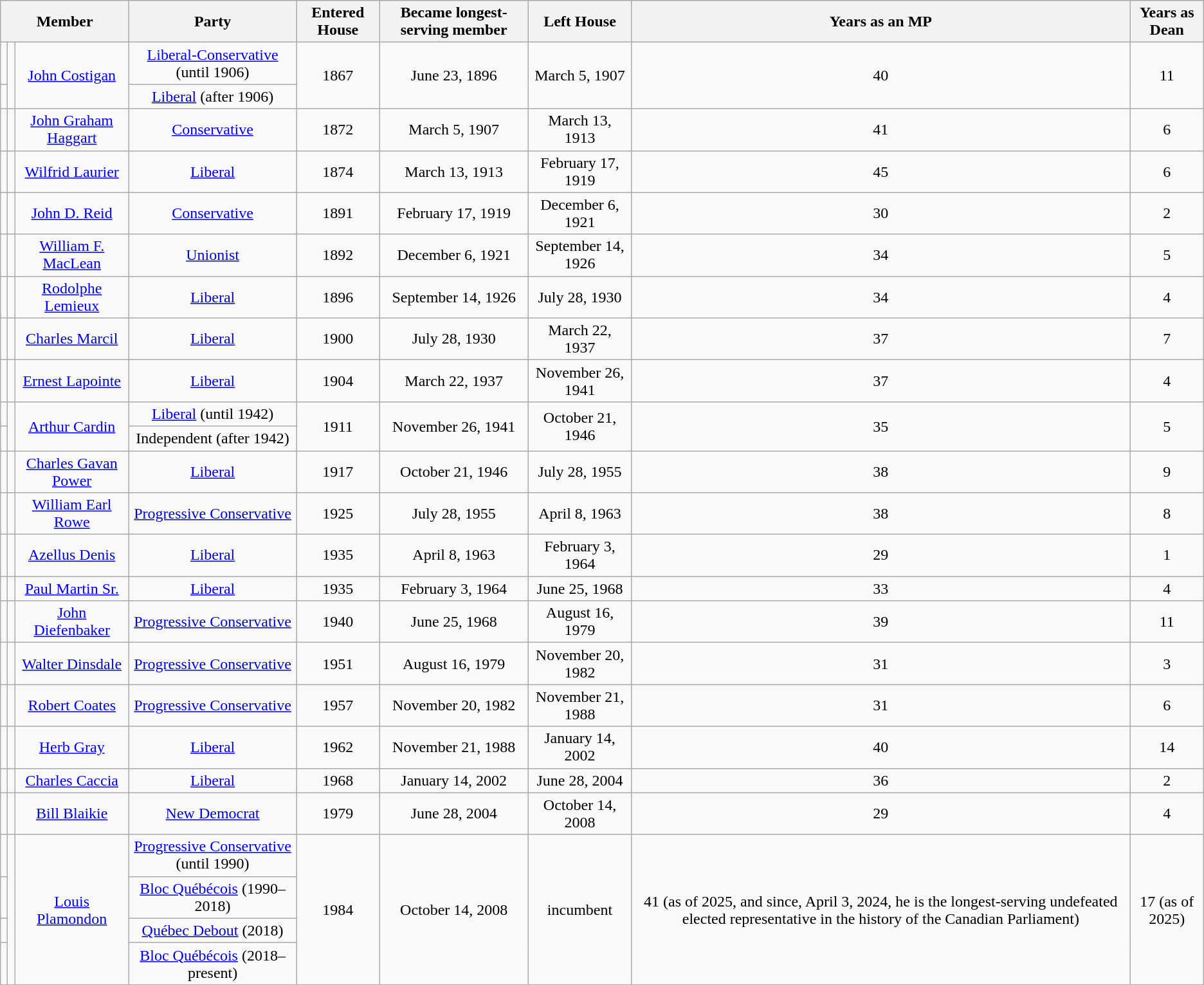<table class="wikitable sortable plainrowheaders" style="text-align: center;">
<tr>
<th colspan=3>Member</th>
<th>Party</th>
<th>Entered House</th>
<th>Became longest-serving member</th>
<th>Left House</th>
<th>Years as an MP</th>
<th>Years as Dean</th>
</tr>
<tr>
<td></td>
<td rowspan=2></td>
<td rowspan=2><a href='#'>John Costigan</a></td>
<td><a href='#'>Liberal-Conservative</a> (until 1906)</td>
<td rowspan=2>1867</td>
<td rowspan=2>June 23, 1896</td>
<td rowspan=2>March 5, 1907</td>
<td rowspan="2">40</td>
<td rowspan="2">11</td>
</tr>
<tr>
<td></td>
<td><a href='#'>Liberal</a> (after 1906)</td>
</tr>
<tr>
<td></td>
<td></td>
<td><a href='#'>John Graham Haggart</a></td>
<td><a href='#'>Conservative</a></td>
<td>1872</td>
<td>March 5, 1907</td>
<td>March 13, 1913</td>
<td>41</td>
<td>6</td>
</tr>
<tr>
<td></td>
<td></td>
<td><a href='#'>Wilfrid Laurier</a></td>
<td><a href='#'>Liberal</a></td>
<td>1874</td>
<td>March 13, 1913</td>
<td>February 17, 1919</td>
<td>45</td>
<td>6</td>
</tr>
<tr>
<td></td>
<td></td>
<td><a href='#'>John D. Reid</a></td>
<td><a href='#'>Conservative</a></td>
<td>1891</td>
<td>February 17, 1919</td>
<td>December 6, 1921</td>
<td>30</td>
<td>2</td>
</tr>
<tr>
<td></td>
<td></td>
<td><a href='#'>William F. MacLean</a></td>
<td><a href='#'>Unionist</a></td>
<td>1892</td>
<td>December 6, 1921</td>
<td>September 14, 1926</td>
<td>34</td>
<td>5</td>
</tr>
<tr>
<td></td>
<td></td>
<td><a href='#'>Rodolphe Lemieux</a></td>
<td><a href='#'>Liberal</a></td>
<td>1896</td>
<td>September 14, 1926</td>
<td>July 28, 1930</td>
<td>34</td>
<td>4</td>
</tr>
<tr>
<td></td>
<td></td>
<td><a href='#'>Charles Marcil</a></td>
<td><a href='#'>Liberal</a></td>
<td>1900</td>
<td>July 28, 1930</td>
<td>March 22, 1937</td>
<td>37</td>
<td>7</td>
</tr>
<tr>
<td></td>
<td></td>
<td><a href='#'>Ernest Lapointe</a></td>
<td><a href='#'>Liberal</a></td>
<td>1904</td>
<td>March 22, 1937</td>
<td>November 26, 1941</td>
<td>37</td>
<td>4</td>
</tr>
<tr>
<td></td>
<td rowspan=2></td>
<td rowspan=2><a href='#'>Arthur Cardin</a></td>
<td><a href='#'>Liberal</a> (until 1942)</td>
<td rowspan=2>1911</td>
<td rowspan=2>November 26, 1941</td>
<td rowspan=2>October 21, 1946</td>
<td rowspan="2">35</td>
<td rowspan="2">5</td>
</tr>
<tr>
<td></td>
<td>Independent (after 1942)</td>
</tr>
<tr>
<td></td>
<td></td>
<td><a href='#'>Charles Gavan Power</a></td>
<td><a href='#'>Liberal</a></td>
<td>1917</td>
<td>October 21, 1946</td>
<td>July 28, 1955</td>
<td>38</td>
<td>9</td>
</tr>
<tr>
<td></td>
<td></td>
<td><a href='#'>William Earl Rowe</a></td>
<td><a href='#'>Progressive Conservative</a></td>
<td>1925</td>
<td>July 28, 1955</td>
<td>April 8, 1963</td>
<td>38</td>
<td>8</td>
</tr>
<tr>
<td></td>
<td></td>
<td><a href='#'>Azellus Denis</a></td>
<td><a href='#'>Liberal</a></td>
<td>1935</td>
<td>April 8, 1963</td>
<td>February 3, 1964</td>
<td>29</td>
<td>1</td>
</tr>
<tr>
<td></td>
<td></td>
<td><a href='#'>Paul Martin Sr.</a></td>
<td><a href='#'>Liberal</a></td>
<td>1935</td>
<td>February 3, 1964</td>
<td>June 25, 1968</td>
<td>33</td>
<td>4</td>
</tr>
<tr>
<td></td>
<td></td>
<td><a href='#'>John Diefenbaker</a></td>
<td><a href='#'>Progressive Conservative</a></td>
<td>1940</td>
<td>June 25, 1968</td>
<td>August 16, 1979</td>
<td>39</td>
<td>11</td>
</tr>
<tr>
<td></td>
<td></td>
<td><a href='#'>Walter Dinsdale</a></td>
<td><a href='#'>Progressive Conservative</a></td>
<td>1951</td>
<td>August 16, 1979</td>
<td>November 20, 1982</td>
<td>31</td>
<td>3</td>
</tr>
<tr>
<td></td>
<td></td>
<td><a href='#'>Robert Coates</a></td>
<td><a href='#'>Progressive Conservative</a></td>
<td>1957</td>
<td>November 20, 1982</td>
<td>November 21, 1988</td>
<td>31</td>
<td>6</td>
</tr>
<tr>
<td></td>
<td></td>
<td><a href='#'>Herb Gray</a></td>
<td><a href='#'>Liberal</a></td>
<td>1962</td>
<td>November 21, 1988</td>
<td>January 14, 2002</td>
<td>40</td>
<td>14</td>
</tr>
<tr>
<td></td>
<td></td>
<td><a href='#'>Charles Caccia</a></td>
<td><a href='#'>Liberal</a></td>
<td>1968</td>
<td>January 14, 2002</td>
<td>June 28, 2004</td>
<td>36</td>
<td>2</td>
</tr>
<tr>
<td></td>
<td></td>
<td><a href='#'>Bill Blaikie</a></td>
<td><a href='#'>New Democrat</a></td>
<td>1979</td>
<td>June 28, 2004</td>
<td>October 14, 2008</td>
<td>29</td>
<td>4</td>
</tr>
<tr>
<td></td>
<td rowspan=4></td>
<td rowspan=4><a href='#'>Louis Plamondon</a></td>
<td><a href='#'>Progressive Conservative</a> (until 1990)</td>
<td rowspan=4>1984</td>
<td rowspan=4>October 14, 2008</td>
<td rowspan=4>incumbent</td>
<td rowspan="4">41 (as of 2025, and since, April 3, 2024, he is the longest-serving undefeated elected representative in the history of the Canadian Parliament)</td>
<td rowspan="4">17 (as of 2025)</td>
</tr>
<tr>
<td></td>
<td><a href='#'>Bloc Québécois</a> (1990–2018)</td>
</tr>
<tr>
<td></td>
<td><a href='#'>Québec Debout</a> (2018)</td>
</tr>
<tr>
<td></td>
<td><a href='#'>Bloc Québécois</a> (2018–present)</td>
</tr>
<tr>
</tr>
</table>
